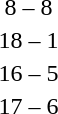<table style="text-align:center">
<tr>
<th width=200></th>
<th width=100></th>
<th width=200></th>
</tr>
<tr>
<td align=right><strong></strong></td>
<td>8 – 8</td>
<td align=left><strong></strong></td>
</tr>
<tr>
<td align=right><strong></strong></td>
<td>18 – 1</td>
<td align=left></td>
</tr>
<tr>
<td align=right><strong></strong></td>
<td>16 – 5</td>
<td align=left></td>
</tr>
<tr>
<td align=right><strong></strong></td>
<td>17 – 6</td>
<td align=left></td>
</tr>
</table>
